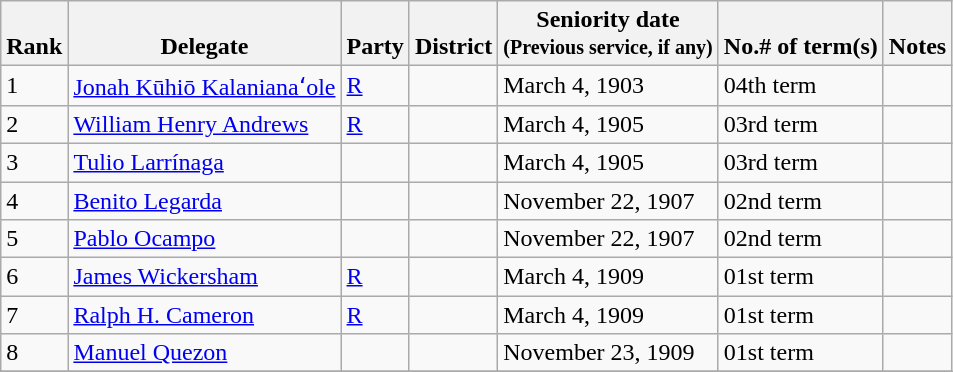<table class="wikitable sortable">
<tr valign=bottom>
<th>Rank</th>
<th>Delegate</th>
<th>Party</th>
<th>District</th>
<th>Seniority date<br><small>(Previous service, if any)</small><br></th>
<th>No.# of term(s)</th>
<th>Notes</th>
</tr>
<tr>
<td>1</td>
<td><a href='#'>Jonah Kūhiō Kalanianaʻole</a></td>
<td><a href='#'>R</a></td>
<td></td>
<td>March 4, 1903</td>
<td>04th term</td>
<td></td>
</tr>
<tr>
<td>2</td>
<td><a href='#'>William Henry Andrews</a></td>
<td><a href='#'>R</a></td>
<td></td>
<td>March 4, 1905</td>
<td>03rd term</td>
<td></td>
</tr>
<tr>
<td>3</td>
<td><a href='#'>Tulio Larrínaga</a></td>
<td></td>
<td></td>
<td>March 4, 1905</td>
<td>03rd term</td>
<td></td>
</tr>
<tr>
<td>4</td>
<td><a href='#'>Benito Legarda</a></td>
<td></td>
<td></td>
<td>November 22, 1907</td>
<td>02nd term</td>
<td></td>
</tr>
<tr>
<td>5</td>
<td><a href='#'>Pablo Ocampo</a></td>
<td></td>
<td></td>
<td>November 22, 1907</td>
<td>02nd term</td>
<td></td>
</tr>
<tr>
<td>6</td>
<td><a href='#'>James Wickersham</a></td>
<td><a href='#'>R</a></td>
<td></td>
<td>March 4, 1909</td>
<td>01st term</td>
<td></td>
</tr>
<tr>
<td>7</td>
<td><a href='#'>Ralph H. Cameron</a></td>
<td><a href='#'>R</a></td>
<td></td>
<td>March 4, 1909</td>
<td>01st term</td>
<td></td>
</tr>
<tr>
<td>8</td>
<td><a href='#'>Manuel Quezon</a></td>
<td></td>
<td></td>
<td>November 23, 1909</td>
<td>01st term</td>
<td></td>
</tr>
<tr>
</tr>
</table>
